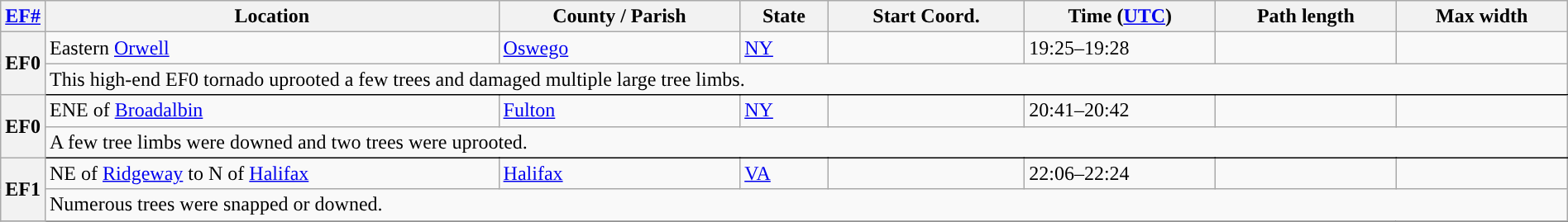<table class="wikitable sortable" style="width:100%;">
<tr>
<th scope="col" width="2%" align="center"><a href='#'>EF#</a></th>
<th scope="col" align="center" class="unsortable">Location</th>
<th scope="col" align="center" class="unsortable">County / Parish</th>
<th scope="col" align="center">State</th>
<th scope="col" align="center">Start Coord.</th>
<th scope="col" align="center">Time (<a href='#'>UTC</a>)</th>
<th scope="col" align="center">Path length</th>
<th scope="col" align="center">Max width</th>
</tr>
<tr>
<th scope="row" rowspan="2" style="background-color:#">EF0</th>
<td>Eastern <a href='#'>Orwell</a></td>
<td><a href='#'>Oswego</a></td>
<td><a href='#'>NY</a></td>
<td></td>
<td>19:25–19:28</td>
<td></td>
<td></td>
</tr>
<tr class="expand-child">
<td colspan="8" style=" border-bottom: 1px solid black;">This high-end EF0 tornado uprooted a few trees and damaged multiple large tree limbs.</td>
</tr>
<tr>
<th scope="row" rowspan="2" style="background-color:#">EF0</th>
<td>ENE of <a href='#'>Broadalbin</a></td>
<td><a href='#'>Fulton</a></td>
<td><a href='#'>NY</a></td>
<td></td>
<td>20:41–20:42</td>
<td></td>
<td></td>
</tr>
<tr class="expand-child">
<td colspan="8" style=" border-bottom: 1px solid black;">A few tree limbs were downed and two trees were uprooted.</td>
</tr>
<tr>
<th scope="row" rowspan="2" style="background-color:#">EF1</th>
<td>NE of <a href='#'>Ridgeway</a> to N of <a href='#'>Halifax</a></td>
<td><a href='#'>Halifax</a></td>
<td><a href='#'>VA</a></td>
<td></td>
<td>22:06–22:24</td>
<td></td>
<td></td>
</tr>
<tr class="expand-child">
<td colspan="8" style=" border-bottom: 1px solid black;">Numerous trees were snapped or downed.</td>
</tr>
<tr>
</tr>
</table>
